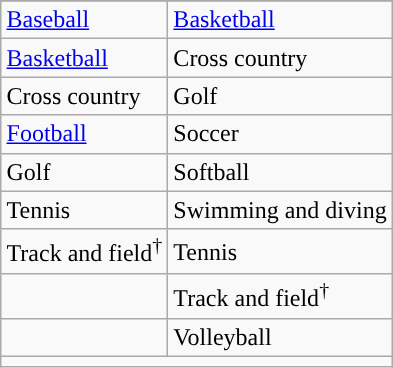<table class="wikitable" style="float:right; clear:right; margin:0 0 1em 1em;">
<tr>
</tr>
<tr>
<td><a href='#'>Baseball</a></td>
<td><a href='#'>Basketball</a></td>
</tr>
<tr>
<td><a href='#'>Basketball</a></td>
<td>Cross country</td>
</tr>
<tr>
<td>Cross country</td>
<td>Golf</td>
</tr>
<tr>
<td><a href='#'>Football</a></td>
<td>Soccer</td>
</tr>
<tr New Mexico has won 17 national championships in their school history>
<td>Golf</td>
<td>Softball</td>
</tr>
<tr>
<td>Tennis</td>
<td>Swimming and diving</td>
</tr>
<tr>
<td>Track and field<sup>†</sup></td>
<td>Tennis</td>
</tr>
<tr>
<td></td>
<td>Track and field<sup>†</sup></td>
</tr>
<tr>
<td></td>
<td>Volleyball</td>
</tr>
<tr>
<td colspan="2"></td>
</tr>
</table>
